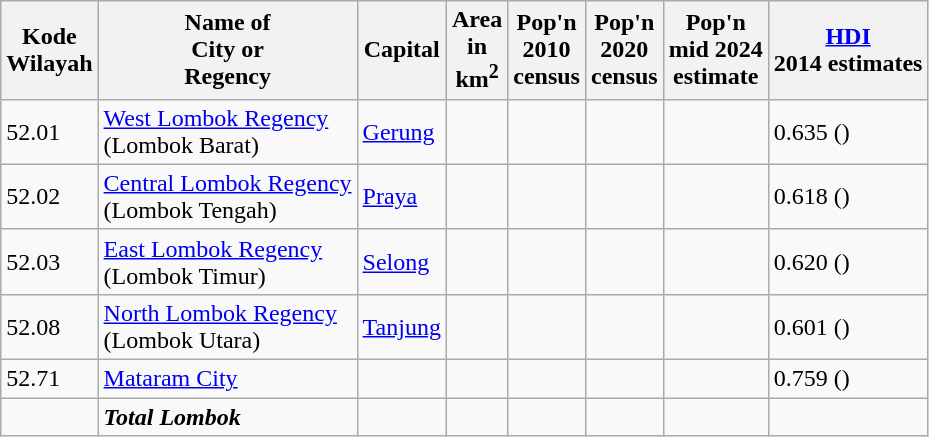<table class="wikitable sortable" style="margin-bottom: 0;">
<tr>
<th>Kode<br>Wilayah</th>
<th>Name of <br>City or<br>Regency</th>
<th>Capital</th>
<th>Area <br>in<br>km<sup>2</sup></th>
<th>Pop'n <br> 2010 <br>census</th>
<th>Pop'n <br> 2020 <br>census</th>
<th>Pop'n <br> mid 2024 <br>estimate</th>
<th><a href='#'>HDI</a><br>2014 estimates</th>
</tr>
<tr>
<td>52.01</td>
<td><a href='#'>West Lombok Regency</a> <br>(Lombok Barat)</td>
<td><a href='#'>Gerung</a></td>
<td align="right"></td>
<td align="right"></td>
<td align="right"></td>
<td align="right"></td>
<td>0.635 ()</td>
</tr>
<tr>
<td>52.02</td>
<td><a href='#'>Central Lombok Regency</a> <br>(Lombok Tengah)</td>
<td><a href='#'>Praya</a></td>
<td align="right"></td>
<td align="right"></td>
<td align="right"></td>
<td align="right"></td>
<td>0.618 ()</td>
</tr>
<tr>
<td>52.03</td>
<td><a href='#'>East Lombok Regency</a> <br>(Lombok Timur)</td>
<td><a href='#'>Selong</a></td>
<td align="right"></td>
<td align="right"></td>
<td align="right"></td>
<td align="right"></td>
<td>0.620 ()</td>
</tr>
<tr>
<td>52.08</td>
<td><a href='#'>North Lombok Regency</a> <br>(Lombok Utara)</td>
<td><a href='#'>Tanjung</a></td>
<td align="right"></td>
<td align="right"></td>
<td align="right"></td>
<td align="right"></td>
<td>0.601 ()</td>
</tr>
<tr>
<td>52.71</td>
<td><a href='#'>Mataram City</a></td>
<td></td>
<td align="right"></td>
<td align="right"></td>
<td align="right"></td>
<td align="right"></td>
<td>0.759 ()</td>
</tr>
<tr>
<td></td>
<td><strong><em>Total Lombok</em></strong></td>
<td></td>
<td align="right"><em></em></td>
<td align="right"><em></em></td>
<td align="right"><em></em></td>
<td align="right"><em></em></td>
<td></td>
</tr>
</table>
